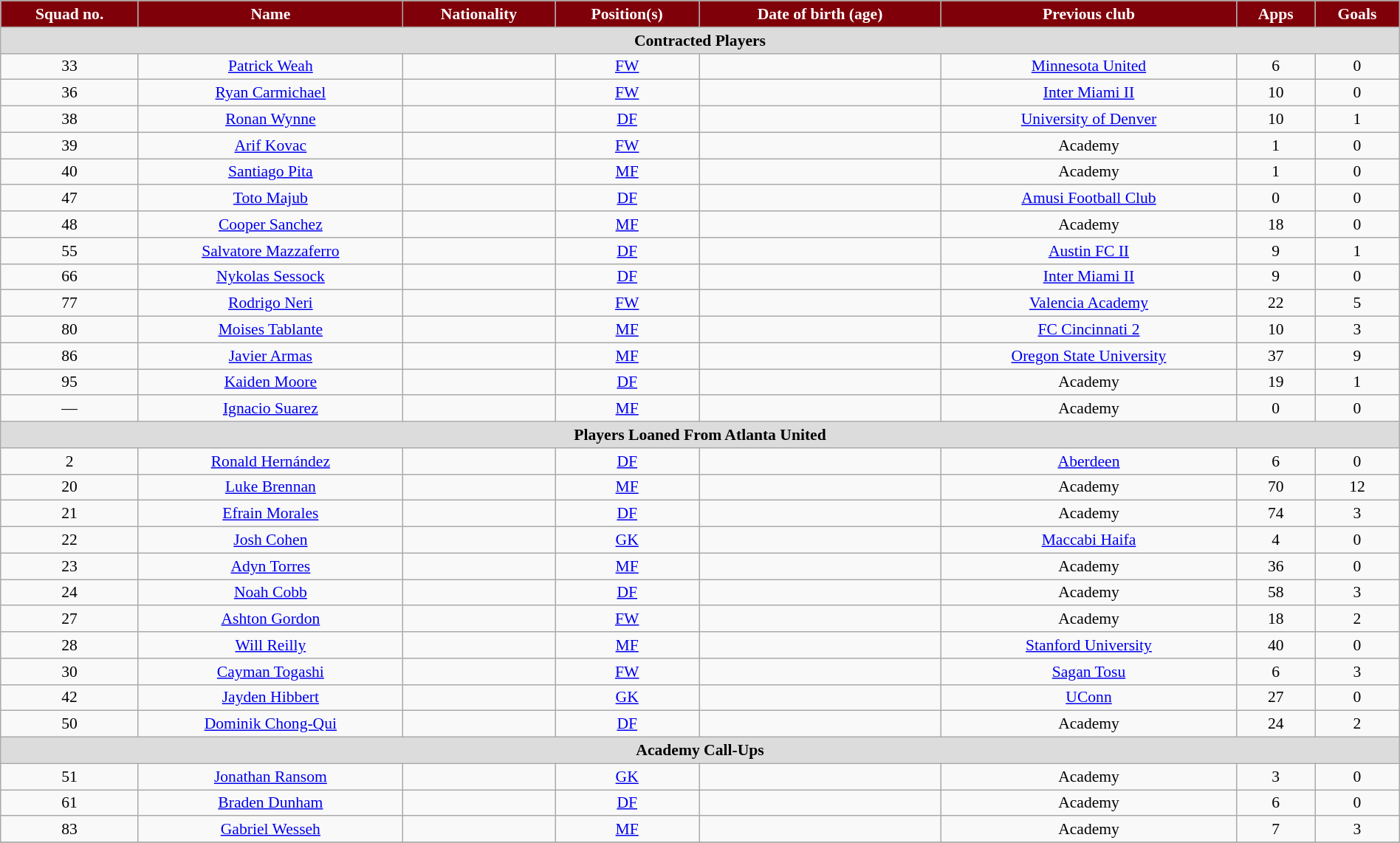<table class="wikitable" style="text-align:center; font-size:90%; width:100%;">
<tr>
<th style="background:#80000a; color:#fff; text-align:center;">Squad no.</th>
<th style="background:#80000a; color:#fff; text-align:center;">Name</th>
<th style="background:#80000a; color:#fff; text-align:center;">Nationality</th>
<th style="background:#80000a; color:#fff; text-align:center;">Position(s)</th>
<th style="background:#80000a; color:#fff; text-align:center;">Date of birth (age)</th>
<th style="background:#80000a; color:#fff; text-align:center;">Previous club</th>
<th style="background:#80000a; color:#fff; text-align:center;">Apps</th>
<th style="background:#80000a; color:#fff; text-align:center;">Goals</th>
</tr>
<tr>
<th colspan="8" style="background:#dcdcdc; text-align:center;">Contracted Players</th>
</tr>
<tr>
<td>33</td>
<td><a href='#'>Patrick Weah</a></td>
<td></td>
<td><a href='#'>FW</a></td>
<td></td>
<td> <a href='#'>Minnesota United</a></td>
<td>6</td>
<td>0</td>
</tr>
<tr>
<td>36</td>
<td><a href='#'>Ryan Carmichael</a></td>
<td></td>
<td><a href='#'>FW</a></td>
<td></td>
<td> <a href='#'>Inter Miami II</a></td>
<td>10</td>
<td>0</td>
</tr>
<tr>
<td>38</td>
<td><a href='#'>Ronan Wynne</a></td>
<td></td>
<td><a href='#'>DF</a></td>
<td></td>
<td> <a href='#'>University of Denver</a></td>
<td>10</td>
<td>1</td>
</tr>
<tr>
<td>39</td>
<td><a href='#'>Arif Kovac</a></td>
<td></td>
<td><a href='#'>FW</a></td>
<td></td>
<td>Academy</td>
<td>1</td>
<td>0</td>
</tr>
<tr>
<td>40</td>
<td><a href='#'>Santiago Pita</a></td>
<td></td>
<td><a href='#'>MF</a></td>
<td></td>
<td>Academy</td>
<td>1</td>
<td>0</td>
</tr>
<tr>
<td>47</td>
<td><a href='#'>Toto Majub</a></td>
<td></td>
<td><a href='#'>DF</a></td>
<td></td>
<td> <a href='#'>Amusi Football Club</a></td>
<td>0</td>
<td>0</td>
</tr>
<tr>
<td>48</td>
<td><a href='#'>Cooper Sanchez</a></td>
<td></td>
<td><a href='#'>MF</a></td>
<td></td>
<td>Academy</td>
<td>18</td>
<td>0</td>
</tr>
<tr>
<td>55</td>
<td><a href='#'>Salvatore Mazzaferro</a></td>
<td></td>
<td><a href='#'>DF</a></td>
<td></td>
<td> <a href='#'>Austin FC II</a></td>
<td>9</td>
<td>1</td>
</tr>
<tr>
<td>66</td>
<td><a href='#'>Nykolas Sessock</a></td>
<td></td>
<td><a href='#'>DF</a></td>
<td></td>
<td> <a href='#'>Inter Miami II</a></td>
<td>9</td>
<td>0</td>
</tr>
<tr>
<td>77</td>
<td><a href='#'>Rodrigo Neri</a></td>
<td></td>
<td><a href='#'>FW</a></td>
<td></td>
<td> <a href='#'>Valencia Academy</a></td>
<td>22</td>
<td>5</td>
</tr>
<tr>
<td>80</td>
<td><a href='#'>Moises Tablante</a></td>
<td></td>
<td><a href='#'>MF</a></td>
<td></td>
<td> <a href='#'>FC Cincinnati 2</a></td>
<td>10</td>
<td>3</td>
</tr>
<tr>
<td>86</td>
<td><a href='#'>Javier Armas</a></td>
<td></td>
<td><a href='#'>MF</a></td>
<td></td>
<td> <a href='#'>Oregon State University</a></td>
<td>37</td>
<td>9</td>
</tr>
<tr>
<td>95</td>
<td><a href='#'>Kaiden Moore</a></td>
<td></td>
<td><a href='#'>DF</a></td>
<td></td>
<td>Academy</td>
<td>19</td>
<td>1</td>
</tr>
<tr>
<td>—</td>
<td><a href='#'>Ignacio Suarez</a></td>
<td></td>
<td><a href='#'>MF</a></td>
<td></td>
<td>Academy</td>
<td>0</td>
<td>0</td>
</tr>
<tr>
<th colspan="8" style="background:#dcdcdc; text-align:center;">Players Loaned From Atlanta United</th>
</tr>
<tr>
<td>2</td>
<td><a href='#'>Ronald Hernández</a></td>
<td></td>
<td><a href='#'>DF</a></td>
<td></td>
<td> <a href='#'>Aberdeen</a></td>
<td>6</td>
<td>0</td>
</tr>
<tr>
<td>20</td>
<td><a href='#'>Luke Brennan</a></td>
<td></td>
<td><a href='#'>MF</a></td>
<td></td>
<td>Academy</td>
<td>70</td>
<td>12</td>
</tr>
<tr>
<td>21</td>
<td><a href='#'>Efrain Morales</a></td>
<td></td>
<td><a href='#'>DF</a></td>
<td></td>
<td>Academy</td>
<td>74</td>
<td>3</td>
</tr>
<tr>
<td>22</td>
<td><a href='#'>Josh Cohen</a></td>
<td></td>
<td><a href='#'>GK</a></td>
<td></td>
<td> <a href='#'>Maccabi Haifa</a></td>
<td>4</td>
<td>0</td>
</tr>
<tr>
<td>23</td>
<td><a href='#'>Adyn Torres</a></td>
<td></td>
<td><a href='#'>MF</a></td>
<td></td>
<td>Academy</td>
<td>36</td>
<td>0</td>
</tr>
<tr>
<td>24</td>
<td><a href='#'>Noah Cobb</a></td>
<td></td>
<td><a href='#'>DF</a></td>
<td></td>
<td>Academy</td>
<td>58</td>
<td>3</td>
</tr>
<tr>
<td>27</td>
<td><a href='#'>Ashton Gordon</a></td>
<td></td>
<td><a href='#'>FW</a></td>
<td></td>
<td>Academy</td>
<td>18</td>
<td>2</td>
</tr>
<tr>
<td>28</td>
<td><a href='#'>Will Reilly</a></td>
<td></td>
<td><a href='#'>MF</a></td>
<td></td>
<td> <a href='#'>Stanford University</a></td>
<td>40</td>
<td>0</td>
</tr>
<tr>
<td>30</td>
<td><a href='#'>Cayman Togashi</a></td>
<td></td>
<td><a href='#'>FW</a></td>
<td></td>
<td> <a href='#'>Sagan Tosu</a></td>
<td>6</td>
<td>3</td>
</tr>
<tr>
<td>42</td>
<td><a href='#'>Jayden Hibbert</a></td>
<td></td>
<td><a href='#'>GK</a></td>
<td></td>
<td> <a href='#'>UConn</a></td>
<td>27</td>
<td>0</td>
</tr>
<tr>
<td>50</td>
<td><a href='#'>Dominik Chong-Qui</a></td>
<td></td>
<td><a href='#'>DF</a></td>
<td></td>
<td>Academy</td>
<td>24</td>
<td>2</td>
</tr>
<tr>
<th colspan="8" style="background:#dcdcdc; text-align:center;">Academy Call-Ups</th>
</tr>
<tr>
<td>51</td>
<td><a href='#'>Jonathan Ransom</a></td>
<td></td>
<td><a href='#'>GK</a></td>
<td></td>
<td>Academy</td>
<td>3</td>
<td>0</td>
</tr>
<tr>
<td>61</td>
<td><a href='#'>Braden Dunham</a></td>
<td></td>
<td><a href='#'>DF</a></td>
<td></td>
<td>Academy</td>
<td>6</td>
<td>0</td>
</tr>
<tr>
<td>83</td>
<td><a href='#'>Gabriel Wesseh</a></td>
<td></td>
<td><a href='#'>MF</a></td>
<td></td>
<td>Academy</td>
<td>7</td>
<td>3</td>
</tr>
<tr>
</tr>
</table>
